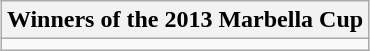<table class="wikitable" style="text-align: 300; margin: 0 auto;">
<tr>
<th>Winners of the 2013 Marbella Cup</th>
</tr>
<tr>
<td></td>
</tr>
</table>
